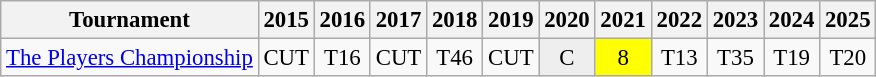<table class="wikitable" style="font-size:95%;text-align:center;">
<tr>
<th>Tournament</th>
<th>2015</th>
<th>2016</th>
<th>2017</th>
<th>2018</th>
<th>2019</th>
<th>2020</th>
<th>2021</th>
<th>2022</th>
<th>2023</th>
<th>2024</th>
<th>2025</th>
</tr>
<tr>
<td align=left><a href='#'>The Players Championship</a></td>
<td>CUT</td>
<td>T16</td>
<td>CUT</td>
<td>T46</td>
<td>CUT</td>
<td style="background:#eeeeee;">C</td>
<td style="background:yellow;">8</td>
<td>T13</td>
<td>T35</td>
<td>T19</td>
<td>T20</td>
</tr>
</table>
